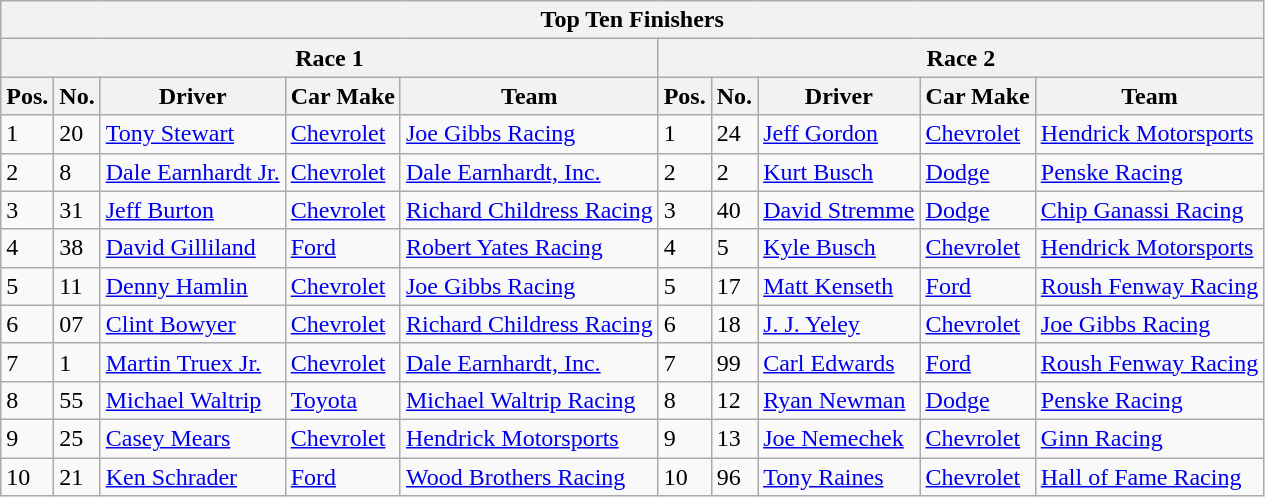<table class="wikitable">
<tr>
<th colspan="12">Top Ten Finishers</th>
</tr>
<tr>
<th colspan="5">Race 1</th>
<th colspan="5">Race 2</th>
</tr>
<tr>
<th>Pos.</th>
<th>No.</th>
<th>Driver</th>
<th>Car Make</th>
<th>Team</th>
<th>Pos.</th>
<th>No.</th>
<th>Driver</th>
<th>Car Make</th>
<th>Team</th>
</tr>
<tr>
<td>1</td>
<td>20</td>
<td><a href='#'>Tony Stewart</a></td>
<td><a href='#'>Chevrolet</a></td>
<td><a href='#'>Joe Gibbs Racing</a></td>
<td>1</td>
<td>24</td>
<td><a href='#'>Jeff Gordon</a></td>
<td><a href='#'>Chevrolet</a></td>
<td><a href='#'>Hendrick Motorsports</a></td>
</tr>
<tr>
<td>2</td>
<td>8</td>
<td><a href='#'>Dale Earnhardt Jr.</a></td>
<td><a href='#'>Chevrolet</a></td>
<td><a href='#'>Dale Earnhardt, Inc.</a></td>
<td>2</td>
<td>2</td>
<td><a href='#'>Kurt Busch</a></td>
<td><a href='#'>Dodge</a></td>
<td><a href='#'>Penske Racing</a></td>
</tr>
<tr>
<td>3</td>
<td>31</td>
<td><a href='#'>Jeff Burton</a></td>
<td><a href='#'>Chevrolet</a></td>
<td><a href='#'>Richard Childress Racing</a></td>
<td>3</td>
<td>40</td>
<td><a href='#'>David Stremme</a></td>
<td><a href='#'>Dodge</a></td>
<td><a href='#'>Chip Ganassi Racing</a></td>
</tr>
<tr>
<td>4</td>
<td>38</td>
<td><a href='#'>David Gilliland</a></td>
<td><a href='#'>Ford</a></td>
<td><a href='#'>Robert Yates Racing</a></td>
<td>4</td>
<td>5</td>
<td><a href='#'>Kyle Busch</a></td>
<td><a href='#'>Chevrolet</a></td>
<td><a href='#'>Hendrick Motorsports</a></td>
</tr>
<tr>
<td>5</td>
<td>11</td>
<td><a href='#'>Denny Hamlin</a></td>
<td><a href='#'>Chevrolet</a></td>
<td><a href='#'>Joe Gibbs Racing</a></td>
<td>5</td>
<td>17</td>
<td><a href='#'>Matt Kenseth</a></td>
<td><a href='#'>Ford</a></td>
<td><a href='#'>Roush Fenway Racing</a></td>
</tr>
<tr>
<td>6</td>
<td>07</td>
<td><a href='#'>Clint Bowyer</a></td>
<td><a href='#'>Chevrolet</a></td>
<td><a href='#'>Richard Childress Racing</a></td>
<td>6</td>
<td>18</td>
<td><a href='#'>J. J. Yeley</a></td>
<td><a href='#'>Chevrolet</a></td>
<td><a href='#'>Joe Gibbs Racing</a></td>
</tr>
<tr>
<td>7</td>
<td>1</td>
<td><a href='#'>Martin Truex Jr.</a></td>
<td><a href='#'>Chevrolet</a></td>
<td><a href='#'>Dale Earnhardt, Inc.</a></td>
<td>7</td>
<td>99</td>
<td><a href='#'>Carl Edwards</a></td>
<td><a href='#'>Ford</a></td>
<td><a href='#'>Roush Fenway Racing</a></td>
</tr>
<tr>
<td>8</td>
<td>55</td>
<td><a href='#'>Michael Waltrip</a></td>
<td><a href='#'>Toyota</a></td>
<td><a href='#'>Michael Waltrip Racing</a></td>
<td>8</td>
<td>12</td>
<td><a href='#'>Ryan Newman</a></td>
<td><a href='#'>Dodge</a></td>
<td><a href='#'>Penske Racing</a></td>
</tr>
<tr>
<td>9</td>
<td>25</td>
<td><a href='#'>Casey Mears</a></td>
<td><a href='#'>Chevrolet</a></td>
<td><a href='#'>Hendrick Motorsports</a></td>
<td>9</td>
<td>13</td>
<td><a href='#'>Joe Nemechek</a></td>
<td><a href='#'>Chevrolet</a></td>
<td><a href='#'>Ginn Racing</a></td>
</tr>
<tr>
<td>10</td>
<td>21</td>
<td><a href='#'>Ken Schrader</a></td>
<td><a href='#'>Ford</a></td>
<td><a href='#'>Wood Brothers Racing</a></td>
<td>10</td>
<td>96</td>
<td><a href='#'>Tony Raines</a></td>
<td><a href='#'>Chevrolet</a></td>
<td><a href='#'>Hall of Fame Racing</a></td>
</tr>
</table>
